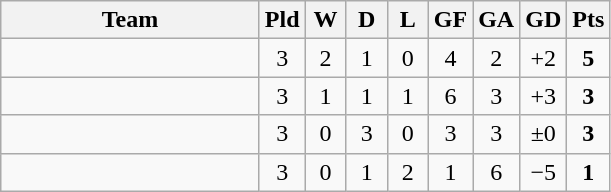<table class="wikitable" style="text-align: center;">
<tr>
<th width=165>Team</th>
<th width=20>Pld</th>
<th width=20>W</th>
<th width=20>D</th>
<th width=20>L</th>
<th width=20>GF</th>
<th width=20>GA</th>
<th width=20>GD</th>
<th width=20>Pts</th>
</tr>
<tr>
<td style="text-align:left;"></td>
<td>3</td>
<td>2</td>
<td>1</td>
<td>0</td>
<td>4</td>
<td>2</td>
<td>+2</td>
<td><strong>5</strong></td>
</tr>
<tr>
<td style="text-align:left;"></td>
<td>3</td>
<td>1</td>
<td>1</td>
<td>1</td>
<td>6</td>
<td>3</td>
<td>+3</td>
<td><strong>3</strong></td>
</tr>
<tr>
<td style="text-align:left;"></td>
<td>3</td>
<td>0</td>
<td>3</td>
<td>0</td>
<td>3</td>
<td>3</td>
<td>±0</td>
<td><strong>3</strong></td>
</tr>
<tr>
<td style="text-align:left;"></td>
<td>3</td>
<td>0</td>
<td>1</td>
<td>2</td>
<td>1</td>
<td>6</td>
<td>−5</td>
<td><strong>1</strong></td>
</tr>
</table>
